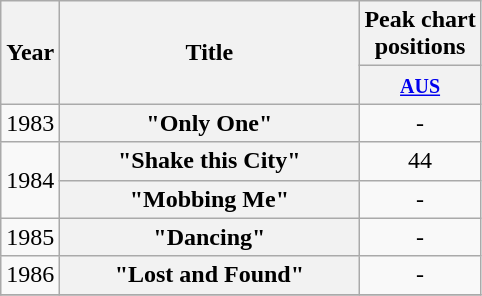<table class="wikitable plainrowheaders" style="text-align:center;" border="1">
<tr>
<th scope="col" rowspan="2">Year</th>
<th scope="col" rowspan="2" style="width:12em;">Title</th>
<th scope="col" colspan="1">Peak chart<br>positions</th>
</tr>
<tr>
<th scope="col" style="text-align:center;"><small><a href='#'>AUS</a></small><br></th>
</tr>
<tr>
<td>1983</td>
<th scope="row">"Only One"</th>
<td style="text-align:center;">-</td>
</tr>
<tr>
<td rowspan="2">1984</td>
<th scope="row">"Shake this City"</th>
<td style="text-align:center;">44</td>
</tr>
<tr>
<th scope="row">"Mobbing Me"</th>
<td style="text-align:center;">-</td>
</tr>
<tr>
<td>1985</td>
<th scope="row">"Dancing"</th>
<td style="text-align:center;">-</td>
</tr>
<tr>
<td>1986</td>
<th scope="row">"Lost and Found"</th>
<td style="text-align:center;">-</td>
</tr>
<tr>
</tr>
</table>
